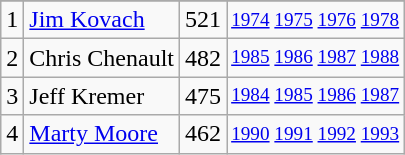<table class="wikitable">
<tr>
</tr>
<tr>
<td>1</td>
<td><a href='#'>Jim Kovach</a></td>
<td>521</td>
<td style="font-size:80%;"><a href='#'>1974</a> <a href='#'>1975</a> <a href='#'>1976</a> <a href='#'>1978</a></td>
</tr>
<tr>
<td>2</td>
<td>Chris Chenault</td>
<td>482</td>
<td style="font-size:80%;"><a href='#'>1985</a> <a href='#'>1986</a> <a href='#'>1987</a> <a href='#'>1988</a></td>
</tr>
<tr>
<td>3</td>
<td>Jeff Kremer</td>
<td>475</td>
<td style="font-size:80%;"><a href='#'>1984</a> <a href='#'>1985</a> <a href='#'>1986</a> <a href='#'>1987</a></td>
</tr>
<tr>
<td>4</td>
<td><a href='#'>Marty Moore</a></td>
<td>462</td>
<td style="font-size:80%;"><a href='#'>1990</a> <a href='#'>1991</a> <a href='#'>1992</a> <a href='#'>1993</a></td>
</tr>
</table>
